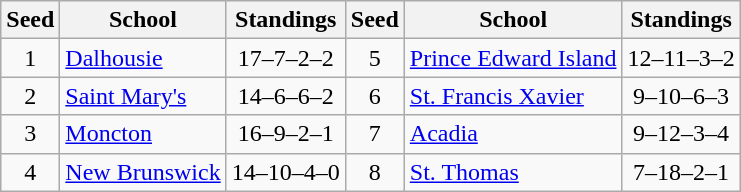<table class="wikitable">
<tr>
<th>Seed</th>
<th>School</th>
<th>Standings</th>
<th>Seed</th>
<th>School</th>
<th>Standings</th>
</tr>
<tr>
<td align=center>1</td>
<td><a href='#'>Dalhousie</a></td>
<td align=center>17–7–2–2</td>
<td align=center>5</td>
<td><a href='#'>Prince Edward Island</a></td>
<td align=center>12–11–3–2</td>
</tr>
<tr>
<td align=center>2</td>
<td><a href='#'>Saint Mary's</a></td>
<td align=center>14–6–6–2</td>
<td align=center>6</td>
<td><a href='#'>St. Francis Xavier</a></td>
<td align=center>9–10–6–3</td>
</tr>
<tr>
<td align=center>3</td>
<td><a href='#'>Moncton</a></td>
<td align=center>16–9–2–1</td>
<td align=center>7</td>
<td><a href='#'>Acadia</a></td>
<td align=center>9–12–3–4</td>
</tr>
<tr>
<td align=center>4</td>
<td><a href='#'>New Brunswick</a></td>
<td align=center>14–10–4–0</td>
<td align=center>8</td>
<td><a href='#'>St. Thomas</a></td>
<td align=center>7–18–2–1</td>
</tr>
</table>
